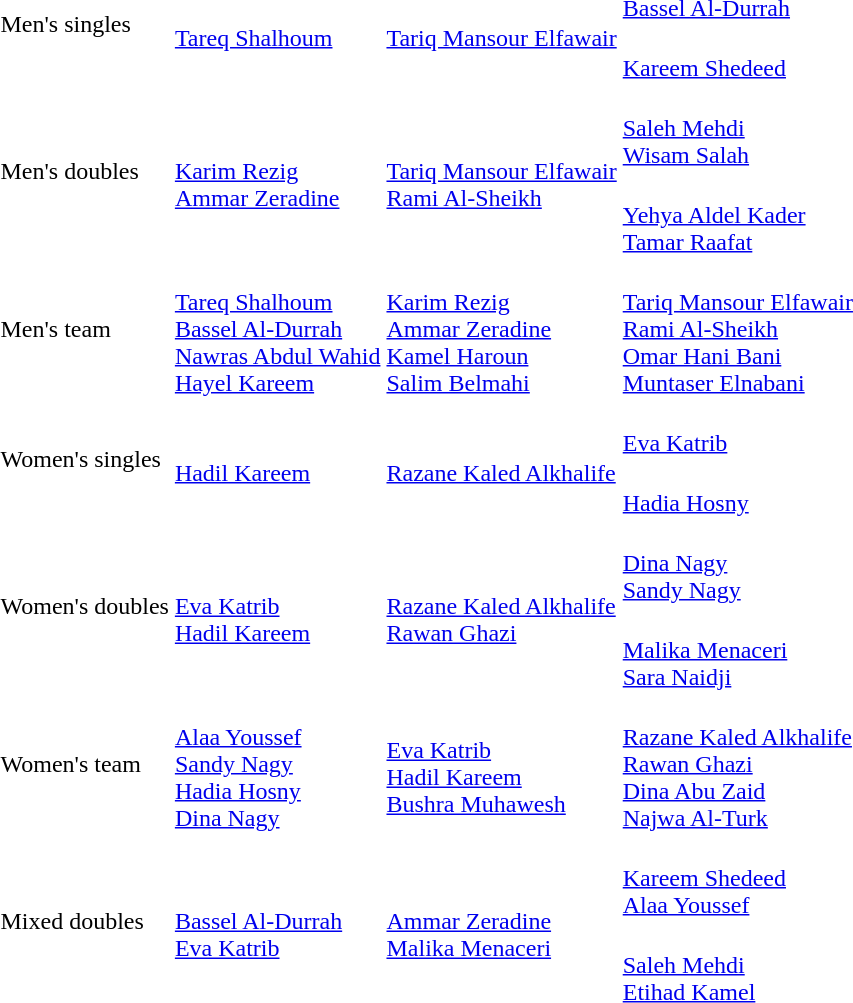<table>
<tr>
<td rowspan=2>Men's singles</td>
<td rowspan=2><br><a href='#'>Tareq Shalhoum</a></td>
<td rowspan=2><br><a href='#'>Tariq Mansour Elfawair</a></td>
<td><br><a href='#'>Bassel Al-Durrah</a></td>
</tr>
<tr>
<td><br><a href='#'>Kareem Shedeed</a></td>
</tr>
<tr>
<td rowspan=2>Men's doubles</td>
<td rowspan=2><br><a href='#'>Karim Rezig</a><br><a href='#'>Ammar Zeradine</a></td>
<td rowspan=2><br><a href='#'>Tariq Mansour Elfawair</a><br><a href='#'>Rami Al-Sheikh</a></td>
<td><br><a href='#'>Saleh Mehdi</a><br><a href='#'>Wisam Salah</a></td>
</tr>
<tr>
<td><br><a href='#'>Yehya Aldel Kader</a><br><a href='#'>Tamar Raafat</a></td>
</tr>
<tr>
<td>Men's team</td>
<td><br><a href='#'>Tareq Shalhoum</a><br><a href='#'>Bassel Al-Durrah</a><br><a href='#'>Nawras Abdul Wahid</a><br><a href='#'>Hayel Kareem</a></td>
<td><br><a href='#'>Karim Rezig</a><br><a href='#'>Ammar Zeradine</a><br><a href='#'>Kamel Haroun</a><br><a href='#'>Salim Belmahi</a></td>
<td><br><a href='#'>Tariq Mansour Elfawair</a><br><a href='#'>Rami Al-Sheikh</a><br><a href='#'>Omar Hani Bani</a><br><a href='#'>Muntaser Elnabani</a></td>
</tr>
<tr>
<td rowspan=2>Women's singles</td>
<td rowspan=2><br><a href='#'>Hadil Kareem</a></td>
<td rowspan=2><br><a href='#'>Razane Kaled Alkhalife</a></td>
<td><br><a href='#'>Eva Katrib</a></td>
</tr>
<tr>
<td><br><a href='#'>Hadia Hosny</a></td>
</tr>
<tr>
<td rowspan=2>Women's doubles</td>
<td rowspan=2><br><a href='#'>Eva Katrib</a><br><a href='#'>Hadil Kareem</a></td>
<td rowspan=2><br><a href='#'>Razane Kaled Alkhalife</a><br><a href='#'>Rawan Ghazi</a></td>
<td><br><a href='#'>Dina Nagy</a><br><a href='#'>Sandy Nagy</a></td>
</tr>
<tr>
<td><br><a href='#'>Malika Menaceri</a><br><a href='#'>Sara Naidji</a></td>
</tr>
<tr>
<td>Women's team</td>
<td><br><a href='#'>Alaa Youssef</a><br><a href='#'>Sandy Nagy</a><br><a href='#'>Hadia Hosny</a><br><a href='#'>Dina Nagy</a></td>
<td><br><a href='#'>Eva Katrib</a><br><a href='#'>Hadil Kareem</a><br><a href='#'>Bushra Muhawesh</a></td>
<td><br><a href='#'>Razane Kaled Alkhalife</a><br><a href='#'>Rawan Ghazi</a><br><a href='#'>Dina Abu Zaid</a><br><a href='#'>Najwa Al-Turk</a></td>
</tr>
<tr>
<td rowspan=2>Mixed doubles</td>
<td rowspan=2><br><a href='#'>Bassel Al-Durrah</a><br><a href='#'>Eva Katrib</a></td>
<td rowspan=2><br><a href='#'>Ammar Zeradine</a><br><a href='#'>Malika Menaceri</a></td>
<td><br><a href='#'>Kareem Shedeed</a><br><a href='#'>Alaa Youssef</a></td>
</tr>
<tr>
<td><br><a href='#'>Saleh Mehdi</a><br><a href='#'>Etihad Kamel</a></td>
</tr>
</table>
